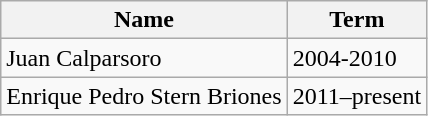<table class="wikitable">
<tr>
<th>Name</th>
<th>Term</th>
</tr>
<tr>
<td>Juan Calparsoro</td>
<td>2004-2010</td>
</tr>
<tr>
<td>Enrique Pedro Stern Briones</td>
<td>2011–present</td>
</tr>
</table>
